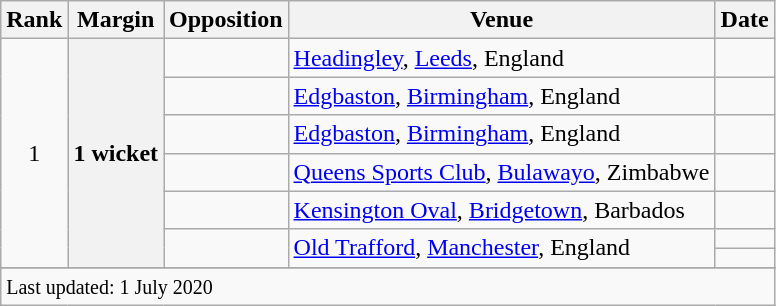<table class="wikitable plainrowheaders sortable">
<tr>
<th scope=col>Rank</th>
<th scope=col>Margin</th>
<th scope=col>Opposition</th>
<th scope=col>Venue</th>
<th scope=col>Date</th>
</tr>
<tr>
<td align=center rowspan=7>1</td>
<th scope=row style=text-align:center; rowspan=7>1 wicket</th>
<td></td>
<td><a href='#'>Headingley</a>, <a href='#'>Leeds</a>, England</td>
<td></td>
</tr>
<tr>
<td></td>
<td><a href='#'>Edgbaston</a>, <a href='#'>Birmingham</a>, England</td>
<td></td>
</tr>
<tr>
<td></td>
<td><a href='#'>Edgbaston</a>, <a href='#'>Birmingham</a>, England</td>
<td></td>
</tr>
<tr>
<td></td>
<td><a href='#'>Queens Sports Club</a>, <a href='#'>Bulawayo</a>, Zimbabwe</td>
<td></td>
</tr>
<tr>
<td></td>
<td><a href='#'>Kensington Oval</a>, <a href='#'>Bridgetown</a>, Barbados</td>
<td> </td>
</tr>
<tr>
<td rowspan=2></td>
<td rowspan=2><a href='#'>Old Trafford</a>, <a href='#'>Manchester</a>, England</td>
<td></td>
</tr>
<tr>
<td></td>
</tr>
<tr>
</tr>
<tr class=sortbottom>
<td colspan="5"><small>Last updated: 1 July 2020</small></td>
</tr>
</table>
